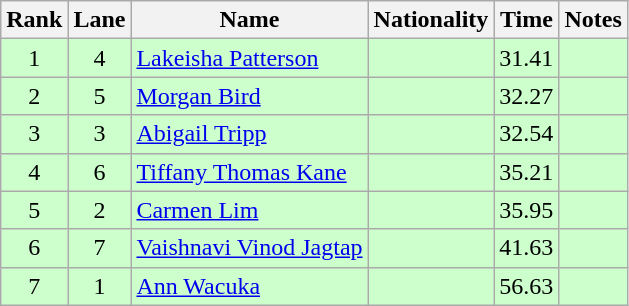<table class="wikitable sortable" style="text-align:center">
<tr>
<th>Rank</th>
<th>Lane</th>
<th>Name</th>
<th>Nationality</th>
<th>Time</th>
<th>Notes</th>
</tr>
<tr bgcolor=ccffcc>
<td>1</td>
<td>4</td>
<td align=left><a href='#'>Lakeisha Patterson</a></td>
<td align=left></td>
<td>31.41</td>
<td></td>
</tr>
<tr bgcolor=ccffcc>
<td>2</td>
<td>5</td>
<td align=left><a href='#'>Morgan Bird</a></td>
<td align=left></td>
<td>32.27</td>
<td></td>
</tr>
<tr bgcolor=ccffcc>
<td>3</td>
<td>3</td>
<td align=left><a href='#'>Abigail Tripp</a></td>
<td align=left></td>
<td>32.54</td>
<td></td>
</tr>
<tr bgcolor=ccffcc>
<td>4</td>
<td>6</td>
<td align=left><a href='#'>Tiffany Thomas Kane</a></td>
<td align=left></td>
<td>35.21</td>
<td></td>
</tr>
<tr bgcolor=ccffcc>
<td>5</td>
<td>2</td>
<td align=left><a href='#'>Carmen Lim</a></td>
<td align=left></td>
<td>35.95</td>
<td></td>
</tr>
<tr bgcolor=ccffcc>
<td>6</td>
<td>7</td>
<td align=left><a href='#'>Vaishnavi Vinod Jagtap</a></td>
<td align=left></td>
<td>41.63</td>
<td></td>
</tr>
<tr bgcolor=ccffcc>
<td>7</td>
<td>1</td>
<td align=left><a href='#'>Ann Wacuka</a></td>
<td align=left></td>
<td>56.63</td>
<td></td>
</tr>
</table>
